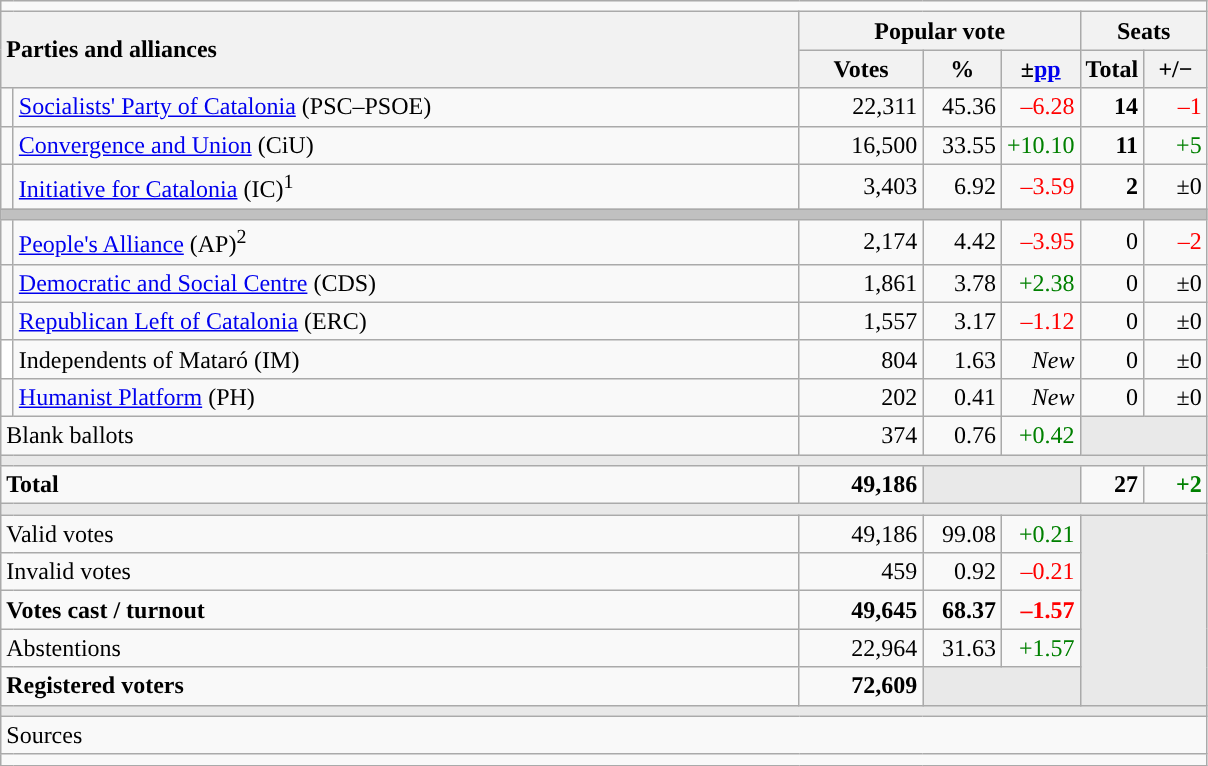<table class="wikitable" style="text-align:right;">
<tr>
<td colspan="7"></td>
</tr>
<tr>
<th style="text-align:left;" rowspan="2" colspan="2" width="525">Parties and alliances</th>
<th colspan="3">Popular vote</th>
<th colspan="2">Seats</th>
</tr>
<tr>
<th width="75">Votes</th>
<th width="45">%</th>
<th width="45">±<a href='#'>pp</a></th>
<th width="35">Total</th>
<th width="35">+/−</th>
</tr>
<tr>
<td width="1" style="color:inherit;background:"></td>
<td align="left"><a href='#'>Socialists' Party of Catalonia</a> (PSC–PSOE)</td>
<td>22,311</td>
<td>45.36</td>
<td style="color:red;">–6.28</td>
<td><strong>14</strong></td>
<td style="color:red;">–1</td>
</tr>
<tr>
<td style="color:inherit;background:"></td>
<td align="left"><a href='#'>Convergence and Union</a> (CiU)</td>
<td>16,500</td>
<td>33.55</td>
<td style="color:green;">+10.10</td>
<td><strong>11</strong></td>
<td style="color:green;">+5</td>
</tr>
<tr>
<td style="color:inherit;background:"></td>
<td align="left"><a href='#'>Initiative for Catalonia</a> (IC)<sup>1</sup></td>
<td>3,403</td>
<td>6.92</td>
<td style="color:red;">–3.59</td>
<td><strong>2</strong></td>
<td>±0</td>
</tr>
<tr>
<td colspan="7" style="color:inherit;background:#C0C0C0"></td>
</tr>
<tr>
<td style="color:inherit;background:"></td>
<td align="left"><a href='#'>People's Alliance</a> (AP)<sup>2</sup></td>
<td>2,174</td>
<td>4.42</td>
<td style="color:red;">–3.95</td>
<td>0</td>
<td style="color:red;">–2</td>
</tr>
<tr>
<td style="color:inherit;background:"></td>
<td align="left"><a href='#'>Democratic and Social Centre</a> (CDS)</td>
<td>1,861</td>
<td>3.78</td>
<td style="color:green;">+2.38</td>
<td>0</td>
<td>±0</td>
</tr>
<tr>
<td style="color:inherit;background:"></td>
<td align="left"><a href='#'>Republican Left of Catalonia</a> (ERC)</td>
<td>1,557</td>
<td>3.17</td>
<td style="color:red;">–1.12</td>
<td>0</td>
<td>±0</td>
</tr>
<tr>
<td bgcolor="white"></td>
<td align="left">Independents of Mataró (IM)</td>
<td>804</td>
<td>1.63</td>
<td><em>New</em></td>
<td>0</td>
<td>±0</td>
</tr>
<tr>
<td style="color:inherit;background:"></td>
<td align="left"><a href='#'>Humanist Platform</a> (PH)</td>
<td>202</td>
<td>0.41</td>
<td><em>New</em></td>
<td>0</td>
<td>±0</td>
</tr>
<tr>
<td align="left" colspan="2">Blank ballots</td>
<td>374</td>
<td>0.76</td>
<td style="color:green;">+0.42</td>
<td style="color:inherit;background:#E9E9E9" colspan="2"></td>
</tr>
<tr>
<td colspan="7" style="color:inherit;background:#E9E9E9"></td>
</tr>
<tr style="font-weight:bold;">
<td align="left" colspan="2">Total</td>
<td>49,186</td>
<td bgcolor="#E9E9E9" colspan="2"></td>
<td>27</td>
<td style="color:green;">+2</td>
</tr>
<tr>
<td colspan="7" style="color:inherit;background:#E9E9E9"></td>
</tr>
<tr>
<td align="left" colspan="2">Valid votes</td>
<td>49,186</td>
<td>99.08</td>
<td style="color:green;">+0.21</td>
<td bgcolor="#E9E9E9" colspan="2" rowspan="5"></td>
</tr>
<tr>
<td align="left" colspan="2">Invalid votes</td>
<td>459</td>
<td>0.92</td>
<td style="color:red;">–0.21</td>
</tr>
<tr style="font-weight:bold;">
<td align="left" colspan="2">Votes cast / turnout</td>
<td>49,645</td>
<td>68.37</td>
<td style="color:red;">–1.57</td>
</tr>
<tr>
<td align="left" colspan="2">Abstentions</td>
<td>22,964</td>
<td>31.63</td>
<td style="color:green;">+1.57</td>
</tr>
<tr style="font-weight:bold;">
<td align="left" colspan="2">Registered voters</td>
<td>72,609</td>
<td bgcolor="#E9E9E9" colspan="2"></td>
</tr>
<tr>
<td colspan="7" style="color:inherit;background:#E9E9E9"></td>
</tr>
<tr>
<td align="left" colspan="7">Sources</td>
</tr>
<tr>
<td colspan="7" style="text-align:left; max-width:790px;"></td>
</tr>
</table>
